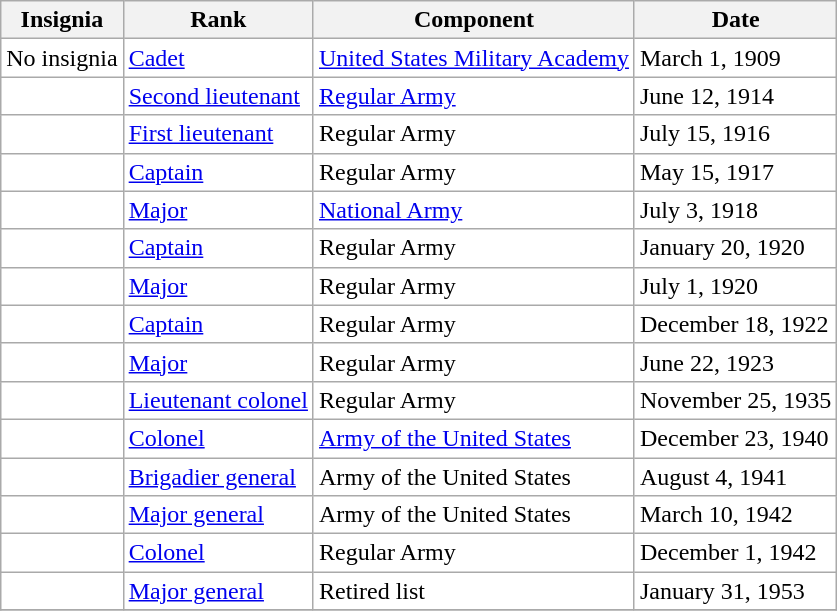<table class="wikitable" style="background:white">
<tr>
<th>Insignia</th>
<th>Rank</th>
<th>Component</th>
<th>Date</th>
</tr>
<tr>
<td align="center">No insignia</td>
<td><a href='#'>Cadet</a></td>
<td><a href='#'>United States Military Academy</a></td>
<td>March 1, 1909</td>
</tr>
<tr>
<td align="center"></td>
<td><a href='#'>Second lieutenant</a></td>
<td><a href='#'>Regular Army</a></td>
<td>June 12, 1914</td>
</tr>
<tr>
<td align="center"></td>
<td><a href='#'>First lieutenant</a></td>
<td>Regular Army</td>
<td>July 15, 1916</td>
</tr>
<tr>
<td align="center"></td>
<td><a href='#'>Captain</a></td>
<td>Regular Army</td>
<td>May 15, 1917</td>
</tr>
<tr>
<td align="center"></td>
<td><a href='#'>Major</a></td>
<td><a href='#'>National Army</a></td>
<td>July 3, 1918</td>
</tr>
<tr>
<td align="center"></td>
<td><a href='#'>Captain</a></td>
<td>Regular Army</td>
<td>January 20, 1920</td>
</tr>
<tr>
<td align="center"></td>
<td><a href='#'>Major</a></td>
<td>Regular Army</td>
<td>July 1, 1920</td>
</tr>
<tr>
<td align="center"></td>
<td><a href='#'>Captain</a></td>
<td>Regular Army</td>
<td>December 18, 1922</td>
</tr>
<tr>
<td align="center"></td>
<td><a href='#'>Major</a></td>
<td>Regular Army</td>
<td>June 22, 1923</td>
</tr>
<tr>
<td align="center"></td>
<td><a href='#'>Lieutenant colonel</a></td>
<td>Regular Army</td>
<td>November 25, 1935</td>
</tr>
<tr>
<td align="center"></td>
<td><a href='#'>Colonel</a></td>
<td><a href='#'>Army of the United States</a></td>
<td>December 23, 1940</td>
</tr>
<tr>
<td align="center"></td>
<td><a href='#'>Brigadier general</a></td>
<td>Army of the United States</td>
<td>August 4, 1941</td>
</tr>
<tr>
<td align="center"></td>
<td><a href='#'>Major general</a></td>
<td>Army of the United States</td>
<td>March 10, 1942</td>
</tr>
<tr>
<td align="center"></td>
<td><a href='#'>Colonel</a></td>
<td>Regular Army</td>
<td>December 1, 1942</td>
</tr>
<tr>
<td align="center"></td>
<td><a href='#'>Major general</a></td>
<td>Retired list</td>
<td>January 31, 1953</td>
</tr>
<tr>
</tr>
</table>
